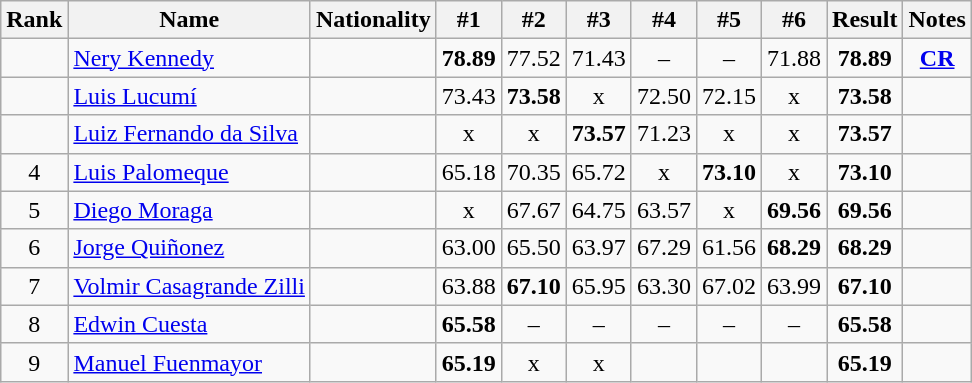<table class="wikitable sortable" style="text-align:center">
<tr>
<th>Rank</th>
<th>Name</th>
<th>Nationality</th>
<th>#1</th>
<th>#2</th>
<th>#3</th>
<th>#4</th>
<th>#5</th>
<th>#6</th>
<th>Result</th>
<th>Notes</th>
</tr>
<tr>
<td></td>
<td align=left><a href='#'>Nery Kennedy</a></td>
<td align=left></td>
<td><strong>78.89</strong></td>
<td>77.52</td>
<td>71.43</td>
<td>–</td>
<td>–</td>
<td>71.88</td>
<td><strong>78.89</strong></td>
<td><strong><a href='#'>CR</a></strong></td>
</tr>
<tr>
<td></td>
<td align=left><a href='#'>Luis Lucumí</a></td>
<td align=left></td>
<td>73.43</td>
<td><strong>73.58</strong></td>
<td>x</td>
<td>72.50</td>
<td>72.15</td>
<td>x</td>
<td><strong>73.58</strong></td>
<td></td>
</tr>
<tr>
<td></td>
<td align=left><a href='#'>Luiz Fernando da Silva</a></td>
<td align=left></td>
<td>x</td>
<td>x</td>
<td><strong>73.57</strong></td>
<td>71.23</td>
<td>x</td>
<td>x</td>
<td><strong>73.57</strong></td>
<td></td>
</tr>
<tr>
<td>4</td>
<td align=left><a href='#'>Luis Palomeque</a></td>
<td align=left></td>
<td>65.18</td>
<td>70.35</td>
<td>65.72</td>
<td>x</td>
<td><strong>73.10</strong></td>
<td>x</td>
<td><strong>73.10</strong></td>
<td></td>
</tr>
<tr>
<td>5</td>
<td align=left><a href='#'>Diego Moraga</a></td>
<td align=left></td>
<td>x</td>
<td>67.67</td>
<td>64.75</td>
<td>63.57</td>
<td>x</td>
<td><strong>69.56</strong></td>
<td><strong>69.56</strong></td>
<td></td>
</tr>
<tr>
<td>6</td>
<td align=left><a href='#'>Jorge Quiñonez</a></td>
<td align=left></td>
<td>63.00</td>
<td>65.50</td>
<td>63.97</td>
<td>67.29</td>
<td>61.56</td>
<td><strong>68.29</strong></td>
<td><strong>68.29</strong></td>
<td></td>
</tr>
<tr>
<td>7</td>
<td align=left><a href='#'>Volmir Casagrande Zilli</a></td>
<td align=left></td>
<td>63.88</td>
<td><strong>67.10</strong></td>
<td>65.95</td>
<td>63.30</td>
<td>67.02</td>
<td>63.99</td>
<td><strong>67.10</strong></td>
<td></td>
</tr>
<tr>
<td>8</td>
<td align=left><a href='#'>Edwin Cuesta</a></td>
<td align=left></td>
<td><strong>65.58</strong></td>
<td>–</td>
<td>–</td>
<td>–</td>
<td>–</td>
<td>–</td>
<td><strong>65.58</strong></td>
<td></td>
</tr>
<tr>
<td>9</td>
<td align=left><a href='#'>Manuel Fuenmayor</a></td>
<td align=left></td>
<td><strong>65.19</strong></td>
<td>x</td>
<td>x</td>
<td></td>
<td></td>
<td></td>
<td><strong>65.19</strong></td>
<td></td>
</tr>
</table>
